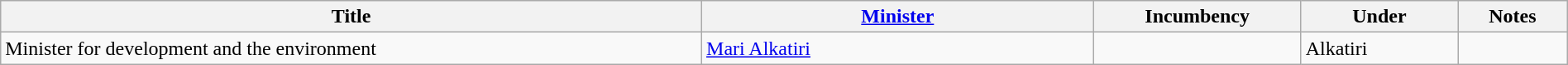<table class="wikitable" style="width:100%;">
<tr>
<th>Title</th>
<th style="width:25%;"><a href='#'>Minister</a></th>
<th style="width:160px;">Incumbency</th>
<th style="width:10%;">Under</th>
<th style="width:7%;">Notes</th>
</tr>
<tr>
<td>Minister for development and the environment</td>
<td><a href='#'>Mari Alkatiri</a></td>
<td></td>
<td>Alkatiri</td>
<td></td>
</tr>
</table>
